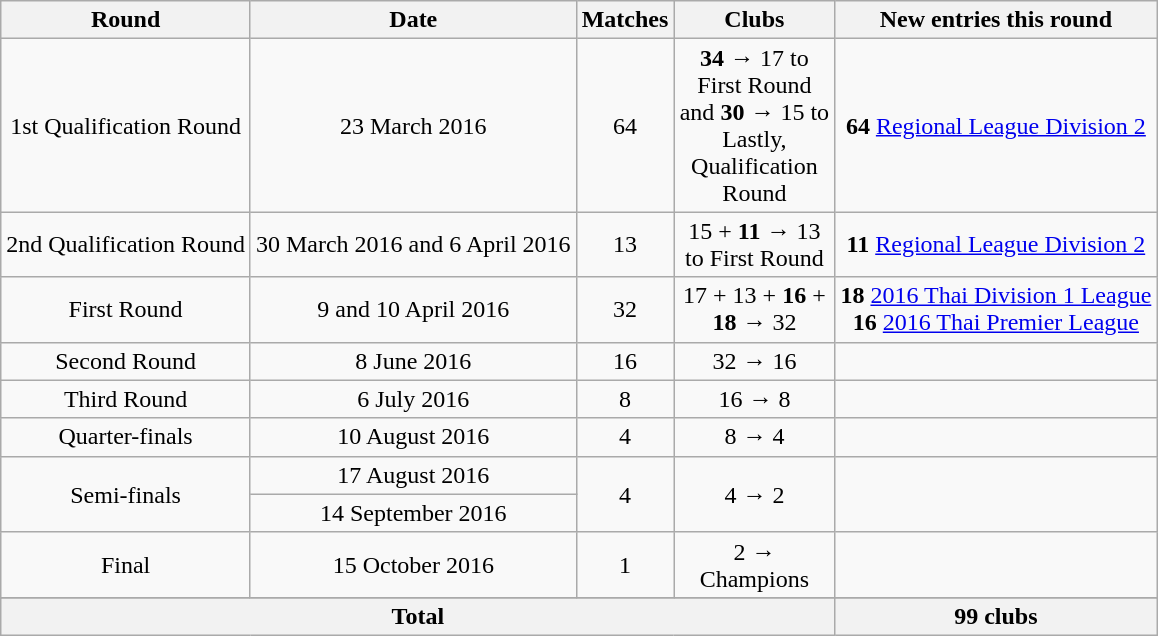<table class="wikitable">
<tr>
<th>Round</th>
<th>Date</th>
<th>Matches</th>
<th width=100>Clubs</th>
<th>New entries this round</th>
</tr>
<tr align=center>
<td>1st Qualification Round</td>
<td>23 March 2016</td>
<td>64</td>
<td><strong>34</strong> → 17 to First Round and <strong>30</strong> → 15 to Lastly, Qualification Round</td>
<td><strong>64</strong> <a href='#'>Regional League Division 2</a></td>
</tr>
<tr align=center>
<td>2nd Qualification Round</td>
<td>30 March 2016 and 6 April 2016</td>
<td>13</td>
<td>15 + <strong>11</strong> → 13  to First Round</td>
<td><strong>11</strong> <a href='#'>Regional League Division 2</a></td>
</tr>
<tr align=center>
<td>First Round</td>
<td>9 and 10 April 2016</td>
<td>32</td>
<td>17 + 13 + <strong>16</strong> + <strong>18</strong> → 32</td>
<td><strong>18</strong> <a href='#'>2016 Thai Division 1 League</a><br><strong>16</strong> <a href='#'>2016 Thai Premier League</a></td>
</tr>
<tr align=center>
<td>Second Round</td>
<td>8 June 2016</td>
<td>16</td>
<td>32 → 16</td>
<td></td>
</tr>
<tr align=center>
<td>Third Round</td>
<td>6 July 2016</td>
<td>8</td>
<td>16 → 8</td>
<td></td>
</tr>
<tr align=center>
<td>Quarter-finals</td>
<td>10 August 2016</td>
<td>4</td>
<td>8 → 4</td>
<td></td>
</tr>
<tr align=center>
<td rowspan="2">Semi-finals</td>
<td>17 August 2016</td>
<td rowspan="2" align="center">4</td>
<td rowspan="2" align="center">4 → 2</td>
<td rowspan="2" align="center"></td>
</tr>
<tr align=center>
<td>14 September 2016</td>
</tr>
<tr align=center>
<td>Final</td>
<td>15 October 2016</td>
<td>1</td>
<td>2 → Champions</td>
<td></td>
</tr>
<tr align=left|>
</tr>
<tr>
<th colspan=4>Total</th>
<th>99 clubs</th>
</tr>
</table>
